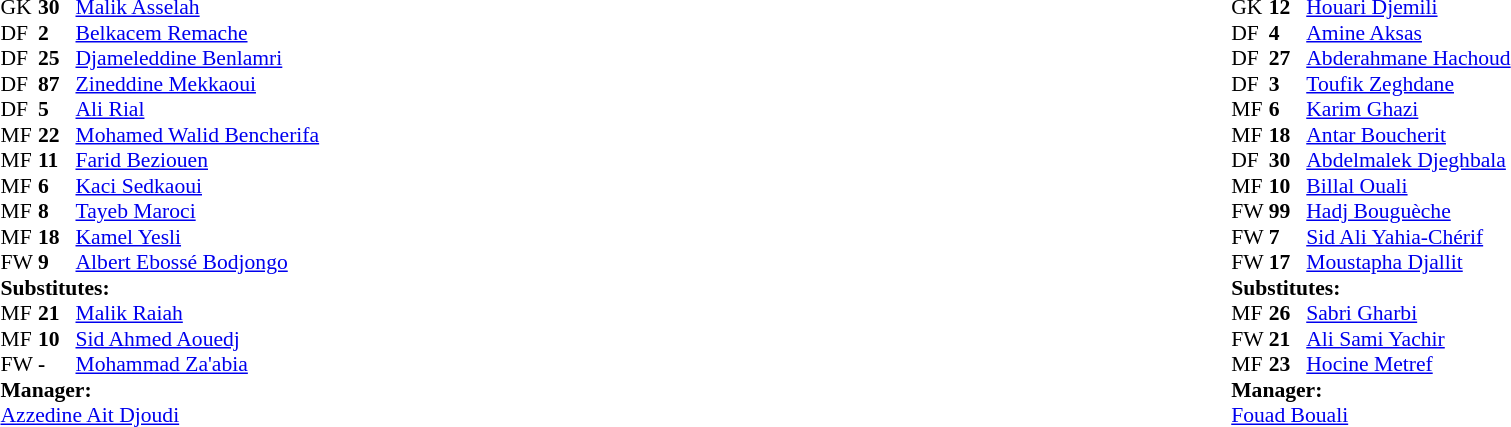<table width="100%">
<tr>
<td valign="top" width="50%"><br><table style="font-size: 90%" cellspacing="0" cellpadding="0">
<tr>
<td colspan="4"></td>
</tr>
<tr>
<th width="25"></th>
<th width="25"></th>
<th width="200"></th>
<th></th>
</tr>
<tr>
<td>GK</td>
<td><strong>30</strong></td>
<td> <a href='#'>Malik Asselah</a></td>
</tr>
<tr>
<td>DF</td>
<td><strong>2</strong></td>
<td> <a href='#'>Belkacem Remache</a></td>
</tr>
<tr>
<td>DF</td>
<td><strong>25</strong></td>
<td> <a href='#'>Djameleddine Benlamri</a></td>
</tr>
<tr>
<td>DF</td>
<td><strong>87</strong></td>
<td> <a href='#'>Zineddine Mekkaoui</a></td>
</tr>
<tr>
<td>DF</td>
<td><strong>5</strong></td>
<td> <a href='#'>Ali Rial</a></td>
</tr>
<tr>
<td>MF</td>
<td><strong>22</strong></td>
<td> <a href='#'>Mohamed Walid Bencherifa</a></td>
</tr>
<tr>
<td>MF</td>
<td><strong>11</strong></td>
<td> <a href='#'>Farid Beziouen</a></td>
</tr>
<tr>
<td>MF</td>
<td><strong>6</strong></td>
<td> <a href='#'>Kaci Sedkaoui</a></td>
<td></td>
<td></td>
</tr>
<tr>
<td>MF</td>
<td><strong>8</strong></td>
<td> <a href='#'>Tayeb Maroci</a></td>
<td></td>
<td></td>
</tr>
<tr>
<td>MF</td>
<td><strong>18</strong></td>
<td> <a href='#'>Kamel Yesli</a></td>
<td></td>
<td></td>
</tr>
<tr>
<td>FW</td>
<td><strong>9</strong></td>
<td> <a href='#'>Albert Ebossé Bodjongo</a></td>
<td></td>
</tr>
<tr>
<td colspan=4><strong>Substitutes:</strong></td>
</tr>
<tr>
<td>MF</td>
<td><strong>21</strong></td>
<td> <a href='#'>Malik Raiah</a></td>
<td></td>
<td></td>
</tr>
<tr>
<td>MF</td>
<td><strong>10</strong></td>
<td> <a href='#'>Sid Ahmed Aouedj</a></td>
<td></td>
<td></td>
</tr>
<tr>
<td>FW</td>
<td><strong>-</strong></td>
<td> <a href='#'>Mohammad Za'abia</a></td>
<td></td>
<td></td>
</tr>
<tr>
<td colspan=4><strong>Manager:</strong></td>
</tr>
<tr>
<td colspan="4"> <a href='#'>Azzedine Ait Djoudi</a></td>
</tr>
</table>
</td>
<td valign="top"></td>
<td valign="top" width="50%"><br><table style="font-size: 90%" cellspacing="0" cellpadding="0" align="center">
<tr>
<td colspan="4"></td>
</tr>
<tr>
<th width="25"></th>
<th width="25"></th>
<th width="200"></th>
<th></th>
</tr>
<tr>
<td>GK</td>
<td><strong>12</strong></td>
<td> <a href='#'>Houari Djemili</a></td>
</tr>
<tr>
<td>DF</td>
<td><strong>4</strong></td>
<td> <a href='#'>Amine Aksas</a></td>
</tr>
<tr>
<td>DF</td>
<td><strong>27</strong></td>
<td> <a href='#'>Abderahmane Hachoud</a></td>
</tr>
<tr>
<td>DF</td>
<td><strong>3</strong></td>
<td> <a href='#'>Toufik Zeghdane</a></td>
</tr>
<tr>
<td>MF</td>
<td><strong>6</strong></td>
<td> <a href='#'>Karim Ghazi</a></td>
<td></td>
</tr>
<tr>
<td>MF</td>
<td><strong>18</strong></td>
<td> <a href='#'>Antar Boucherit</a></td>
<td></td>
</tr>
<tr>
<td>DF</td>
<td><strong>30</strong></td>
<td> <a href='#'>Abdelmalek Djeghbala</a></td>
<td></td>
</tr>
<tr>
<td>MF</td>
<td><strong>10</strong></td>
<td> <a href='#'>Billal Ouali</a></td>
<td></td>
<td></td>
</tr>
<tr>
<td>FW</td>
<td><strong>99</strong></td>
<td> <a href='#'>Hadj Bouguèche</a></td>
</tr>
<tr>
<td>FW</td>
<td><strong>7</strong></td>
<td> <a href='#'>Sid Ali Yahia-Chérif</a></td>
<td></td>
<td></td>
</tr>
<tr>
<td>FW</td>
<td><strong>17</strong></td>
<td> <a href='#'>Moustapha Djallit</a></td>
<td></td>
<td></td>
</tr>
<tr>
<td colspan=4><strong>Substitutes:</strong></td>
</tr>
<tr>
<td>MF</td>
<td><strong>26</strong></td>
<td> <a href='#'>Sabri Gharbi</a></td>
<td></td>
<td></td>
</tr>
<tr>
<td>FW</td>
<td><strong>21</strong></td>
<td> <a href='#'>Ali Sami Yachir</a></td>
<td></td>
<td></td>
</tr>
<tr>
<td>MF</td>
<td><strong>23</strong></td>
<td> <a href='#'>Hocine Metref</a></td>
<td></td>
<td></td>
</tr>
<tr>
<td colspan=4><strong>Manager:</strong></td>
</tr>
<tr>
<td colspan="4"> <a href='#'>Fouad Bouali</a></td>
</tr>
</table>
</td>
</tr>
</table>
